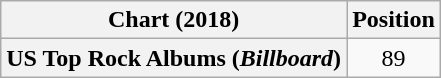<table class="wikitable plainrowheaders" style="text-align:center">
<tr>
<th scope="col">Chart (2018)</th>
<th scope="col">Position</th>
</tr>
<tr>
<th scope="row">US Top Rock Albums (<em>Billboard</em>)</th>
<td>89</td>
</tr>
</table>
